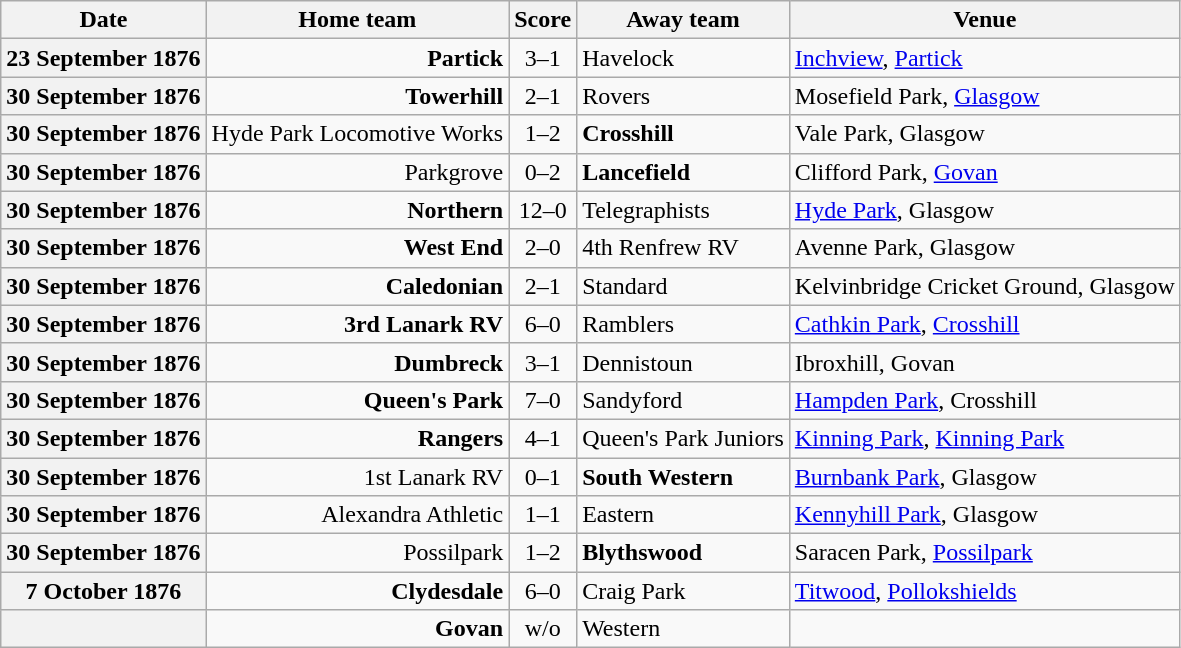<table class="wikitable football-result-list" style="max-width: 80em; text-align: center">
<tr>
<th scope="col">Date</th>
<th scope="col">Home team</th>
<th scope="col">Score</th>
<th scope="col">Away team</th>
<th scope="col">Venue</th>
</tr>
<tr>
<th scope="row">23 September 1876</th>
<td align=right><strong>Partick</strong></td>
<td>3–1</td>
<td align=left>Havelock</td>
<td align=left><a href='#'>Inchview</a>, <a href='#'>Partick</a></td>
</tr>
<tr>
<th scope="row">30 September 1876</th>
<td align=right><strong>Towerhill</strong></td>
<td>2–1</td>
<td align=left>Rovers</td>
<td align=left>Mosefield Park, <a href='#'>Glasgow</a></td>
</tr>
<tr>
<th scope="row">30 September 1876</th>
<td align=right>Hyde Park Locomotive Works</td>
<td>1–2</td>
<td align=left><strong>Crosshill</strong></td>
<td align=left>Vale Park, Glasgow</td>
</tr>
<tr>
<th scope="row">30 September 1876</th>
<td align=right>Parkgrove</td>
<td>0–2</td>
<td align=left><strong>Lancefield</strong></td>
<td align=left>Clifford Park, <a href='#'>Govan</a></td>
</tr>
<tr>
<th scope="row">30 September 1876</th>
<td align=right><strong>Northern</strong></td>
<td>12–0</td>
<td align=left>Telegraphists</td>
<td align=left><a href='#'>Hyde Park</a>, Glasgow</td>
</tr>
<tr>
<th scope="row">30 September 1876</th>
<td align=right><strong>West End</strong></td>
<td>2–0</td>
<td align=left>4th Renfrew RV</td>
<td align=left>Avenne Park, Glasgow</td>
</tr>
<tr>
<th scope="row">30 September 1876</th>
<td align=right><strong>Caledonian</strong></td>
<td>2–1</td>
<td align=left>Standard</td>
<td align=left>Kelvinbridge Cricket Ground, Glasgow</td>
</tr>
<tr>
<th scope="row">30 September 1876</th>
<td align=right><strong>3rd Lanark RV</strong></td>
<td>6–0</td>
<td align=left>Ramblers</td>
<td align=left><a href='#'>Cathkin Park</a>, <a href='#'>Crosshill</a></td>
</tr>
<tr>
<th scope="row">30 September 1876</th>
<td align=right><strong>Dumbreck</strong></td>
<td>3–1</td>
<td align=left>Dennistoun</td>
<td align=left>Ibroxhill, Govan</td>
</tr>
<tr>
<th scope="row">30 September 1876</th>
<td align=right><strong>Queen's Park</strong></td>
<td>7–0</td>
<td align=left>Sandyford</td>
<td align=left><a href='#'>Hampden Park</a>, Crosshill</td>
</tr>
<tr>
<th scope="row">30 September 1876</th>
<td align=right><strong>Rangers</strong></td>
<td>4–1</td>
<td align=left>Queen's Park Juniors</td>
<td align=left><a href='#'>Kinning Park</a>, <a href='#'>Kinning Park</a></td>
</tr>
<tr>
<th scope="row">30 September 1876</th>
<td align=right>1st Lanark RV</td>
<td>0–1</td>
<td align=left><strong>South Western</strong></td>
<td align=left><a href='#'>Burnbank Park</a>, Glasgow</td>
</tr>
<tr>
<th scope="row">30 September 1876</th>
<td align=right>Alexandra Athletic</td>
<td>1–1</td>
<td align=left>Eastern</td>
<td align=left><a href='#'>Kennyhill Park</a>, Glasgow</td>
</tr>
<tr>
<th scope="row">30 September 1876</th>
<td align=right>Possilpark</td>
<td>1–2</td>
<td align=left><strong>Blythswood</strong></td>
<td align=left>Saracen Park, <a href='#'>Possilpark</a></td>
</tr>
<tr>
<th scope="row">7 October 1876</th>
<td align=right><strong>Clydesdale</strong></td>
<td>6–0</td>
<td align=left>Craig Park</td>
<td align=left><a href='#'>Titwood</a>, <a href='#'>Pollokshields</a></td>
</tr>
<tr>
<th scope="row"></th>
<td align=right><strong>Govan</strong></td>
<td>w/o</td>
<td align=left>Western</td>
<td></td>
</tr>
</table>
